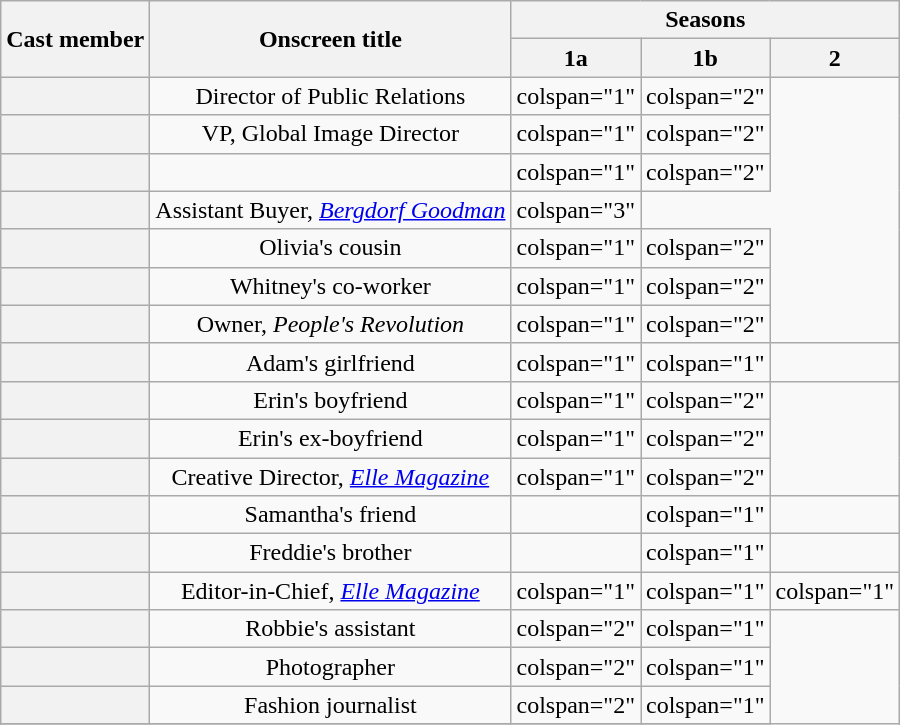<table class="wikitable sortable" style="text-align:center">
<tr>
<th rowspan="2">Cast member</th>
<th rowspan="2">Onscreen title</th>
<th colspan="3">Seasons</th>
</tr>
<tr>
<th>1a</th>
<th>1b</th>
<th>2</th>
</tr>
<tr>
<th scope="row"></th>
<td>Director of Public Relations</td>
<td>colspan="1" </td>
<td>colspan="2" </td>
</tr>
<tr>
<th scope="row"></th>
<td>VP, Global Image Director</td>
<td>colspan="1" </td>
<td>colspan="2" </td>
</tr>
<tr>
<th scope="row"></th>
<td></td>
<td>colspan="1" </td>
<td>colspan="2" </td>
</tr>
<tr>
<th scope="row"></th>
<td>Assistant Buyer, <em><a href='#'>Bergdorf Goodman</a></em></td>
<td>colspan="3" </td>
</tr>
<tr>
<th scope="row"></th>
<td>Olivia's cousin</td>
<td>colspan="1" </td>
<td>colspan="2" </td>
</tr>
<tr>
<th scope="row"></th>
<td>Whitney's co-worker</td>
<td>colspan="1" </td>
<td>colspan="2" </td>
</tr>
<tr>
<th scope="row"></th>
<td>Owner, <em>People's Revolution</em></td>
<td>colspan="1" </td>
<td>colspan="2" </td>
</tr>
<tr>
<th scope="row"></th>
<td>Adam's girlfriend</td>
<td>colspan="1" </td>
<td>colspan="1" </td>
<td></td>
</tr>
<tr>
<th scope="row"></th>
<td>Erin's boyfriend</td>
<td>colspan="1" </td>
<td>colspan="2" </td>
</tr>
<tr>
<th scope="row"></th>
<td>Erin's ex-boyfriend</td>
<td>colspan="1" </td>
<td>colspan="2" </td>
</tr>
<tr>
<th scope="row"></th>
<td>Creative Director, <em><a href='#'>Elle Magazine</a></em></td>
<td>colspan="1" </td>
<td>colspan="2" </td>
</tr>
<tr>
<th scope="row"></th>
<td>Samantha's friend</td>
<td></td>
<td>colspan="1" </td>
<td></td>
</tr>
<tr>
<th scope="row"></th>
<td>Freddie's brother</td>
<td></td>
<td>colspan="1" </td>
<td></td>
</tr>
<tr>
<th scope="row"></th>
<td>Editor-in-Chief, <em><a href='#'>Elle Magazine</a></em></td>
<td>colspan="1" </td>
<td>colspan="1" </td>
<td>colspan="1" </td>
</tr>
<tr>
<th scope="row"></th>
<td>Robbie's assistant</td>
<td>colspan="2" </td>
<td>colspan="1" </td>
</tr>
<tr>
<th scope="row"></th>
<td>Photographer</td>
<td>colspan="2" </td>
<td>colspan="1" </td>
</tr>
<tr>
<th scope="row"></th>
<td>Fashion journalist</td>
<td>colspan="2" </td>
<td>colspan="1" </td>
</tr>
<tr>
</tr>
</table>
